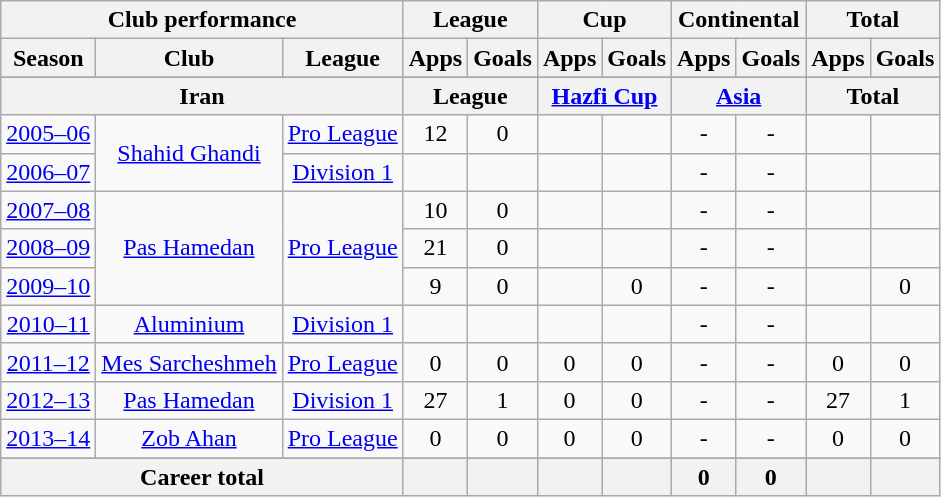<table class="wikitable" style="text-align:center">
<tr>
<th colspan=3>Club performance</th>
<th colspan=2>League</th>
<th colspan=2>Cup</th>
<th colspan=2>Continental</th>
<th colspan=2>Total</th>
</tr>
<tr>
<th>Season</th>
<th>Club</th>
<th>League</th>
<th>Apps</th>
<th>Goals</th>
<th>Apps</th>
<th>Goals</th>
<th>Apps</th>
<th>Goals</th>
<th>Apps</th>
<th>Goals</th>
</tr>
<tr>
</tr>
<tr>
<th colspan=3>Iran</th>
<th colspan=2>League</th>
<th colspan=2><a href='#'>Hazfi Cup</a></th>
<th colspan=2><a href='#'>Asia</a></th>
<th colspan=2>Total</th>
</tr>
<tr>
<td><a href='#'>2005–06</a></td>
<td rowspan="2"><a href='#'>Shahid Ghandi</a></td>
<td rowspan="1"><a href='#'>Pro League</a></td>
<td>12</td>
<td>0</td>
<td></td>
<td></td>
<td>-</td>
<td>-</td>
<td></td>
<td></td>
</tr>
<tr>
<td><a href='#'>2006–07</a></td>
<td rowspan="1"><a href='#'>Division 1</a></td>
<td></td>
<td></td>
<td></td>
<td></td>
<td>-</td>
<td>-</td>
<td></td>
<td></td>
</tr>
<tr>
<td><a href='#'>2007–08</a></td>
<td rowspan="3"><a href='#'>Pas Hamedan</a></td>
<td rowspan="3"><a href='#'>Pro League</a></td>
<td>10</td>
<td>0</td>
<td></td>
<td></td>
<td>-</td>
<td>-</td>
<td></td>
<td></td>
</tr>
<tr>
<td><a href='#'>2008–09</a></td>
<td>21</td>
<td>0</td>
<td></td>
<td></td>
<td>-</td>
<td>-</td>
<td></td>
<td></td>
</tr>
<tr>
<td><a href='#'>2009–10</a></td>
<td>9</td>
<td>0</td>
<td></td>
<td>0</td>
<td>-</td>
<td>-</td>
<td></td>
<td>0</td>
</tr>
<tr>
<td><a href='#'>2010–11</a></td>
<td rowspan="1"><a href='#'>Aluminium</a></td>
<td rowspan="1"><a href='#'>Division 1</a></td>
<td></td>
<td></td>
<td></td>
<td></td>
<td>-</td>
<td>-</td>
<td></td>
<td></td>
</tr>
<tr>
<td><a href='#'>2011–12</a></td>
<td rowspan="1"><a href='#'>Mes Sarcheshmeh</a></td>
<td rowspan="1"><a href='#'>Pro League</a></td>
<td>0</td>
<td>0</td>
<td>0</td>
<td>0</td>
<td>-</td>
<td>-</td>
<td>0</td>
<td>0</td>
</tr>
<tr>
<td><a href='#'>2012–13</a></td>
<td rowspan="1"><a href='#'>Pas Hamedan</a></td>
<td rowspan="1"><a href='#'>Division 1</a></td>
<td>27</td>
<td>1</td>
<td>0</td>
<td>0</td>
<td>-</td>
<td>-</td>
<td>27</td>
<td>1</td>
</tr>
<tr>
<td><a href='#'>2013–14</a></td>
<td rowspan="1"><a href='#'>Zob Ahan</a></td>
<td rowspan="1"><a href='#'>Pro League</a></td>
<td>0</td>
<td>0</td>
<td>0</td>
<td>0</td>
<td>-</td>
<td>-</td>
<td>0</td>
<td>0</td>
</tr>
<tr>
</tr>
<tr>
<th colspan=3>Career total</th>
<th></th>
<th></th>
<th></th>
<th></th>
<th>0</th>
<th>0</th>
<th></th>
<th></th>
</tr>
</table>
